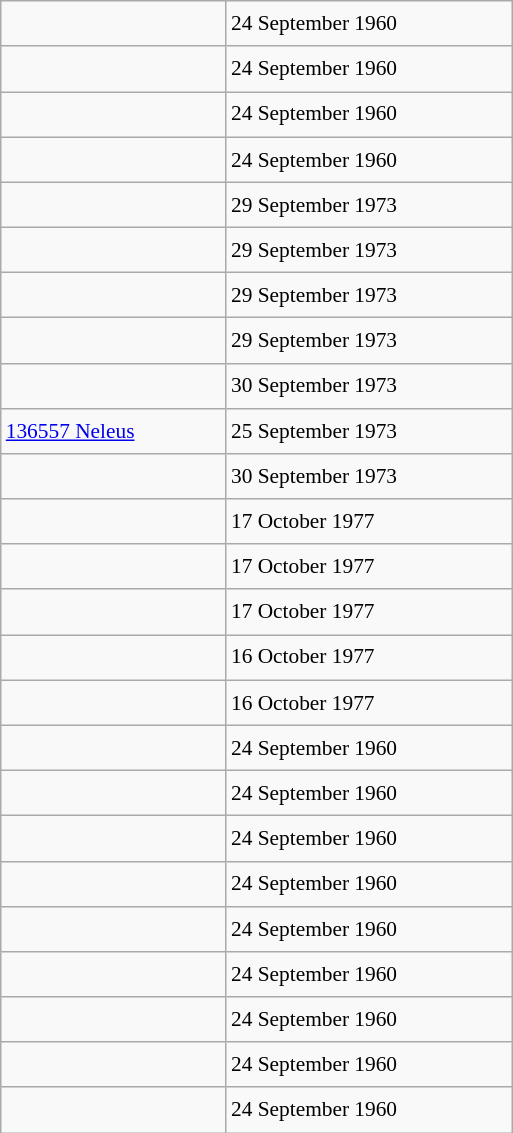<table class="wikitable" style="font-size: 89%; float: left; width: 24em; margin-right: 1em; line-height: 1.65em">
<tr>
<td></td>
<td>24 September 1960</td>
</tr>
<tr>
<td></td>
<td>24 September 1960</td>
</tr>
<tr>
<td></td>
<td>24 September 1960</td>
</tr>
<tr>
<td></td>
<td>24 September 1960</td>
</tr>
<tr>
<td></td>
<td>29 September 1973</td>
</tr>
<tr>
<td></td>
<td>29 September 1973</td>
</tr>
<tr>
<td></td>
<td>29 September 1973</td>
</tr>
<tr>
<td></td>
<td>29 September 1973</td>
</tr>
<tr>
<td></td>
<td>30 September 1973</td>
</tr>
<tr>
<td><a href='#'>136557 Neleus</a></td>
<td>25 September 1973</td>
</tr>
<tr>
<td></td>
<td>30 September 1973</td>
</tr>
<tr>
<td></td>
<td>17 October 1977</td>
</tr>
<tr>
<td></td>
<td>17 October 1977</td>
</tr>
<tr>
<td></td>
<td>17 October 1977</td>
</tr>
<tr>
<td></td>
<td>16 October 1977</td>
</tr>
<tr>
<td></td>
<td>16 October 1977</td>
</tr>
<tr>
<td></td>
<td>24 September 1960</td>
</tr>
<tr>
<td></td>
<td>24 September 1960</td>
</tr>
<tr>
<td></td>
<td>24 September 1960</td>
</tr>
<tr>
<td></td>
<td>24 September 1960</td>
</tr>
<tr>
<td></td>
<td>24 September 1960</td>
</tr>
<tr>
<td></td>
<td>24 September 1960</td>
</tr>
<tr>
<td></td>
<td>24 September 1960</td>
</tr>
<tr>
<td></td>
<td>24 September 1960</td>
</tr>
<tr>
<td></td>
<td>24 September 1960</td>
</tr>
</table>
